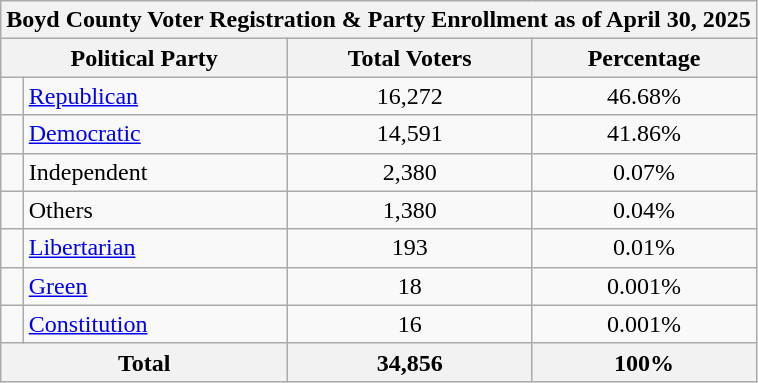<table class=wikitable>
<tr>
<th colspan = 6>Boyd County Voter Registration & Party Enrollment as of April 30, 2025</th>
</tr>
<tr>
<th colspan = 2>Political Party</th>
<th>Total Voters</th>
<th>Percentage</th>
</tr>
<tr>
<td></td>
<td><a href='#'>Republican</a></td>
<td align = center>16,272</td>
<td align = center>46.68%</td>
</tr>
<tr>
<td></td>
<td><a href='#'>Democratic</a></td>
<td align = center>14,591</td>
<td align = center>41.86%</td>
</tr>
<tr>
<td></td>
<td>Independent</td>
<td align = center>2,380</td>
<td align = center>0.07%</td>
</tr>
<tr>
<td></td>
<td>Others</td>
<td align = center>1,380</td>
<td align = center>0.04%</td>
</tr>
<tr>
<td></td>
<td><a href='#'>Libertarian</a></td>
<td align = center>193</td>
<td align = center>0.01%</td>
</tr>
<tr>
<td></td>
<td><a href='#'>Green</a></td>
<td align = center>18</td>
<td align = center>0.001%</td>
</tr>
<tr>
<td></td>
<td><a href='#'>Constitution</a></td>
<td align = center>16</td>
<td align = center>0.001%</td>
</tr>
<tr>
<th colspan = 2>Total</th>
<th align = center>34,856</th>
<th align = center>100%</th>
</tr>
</table>
